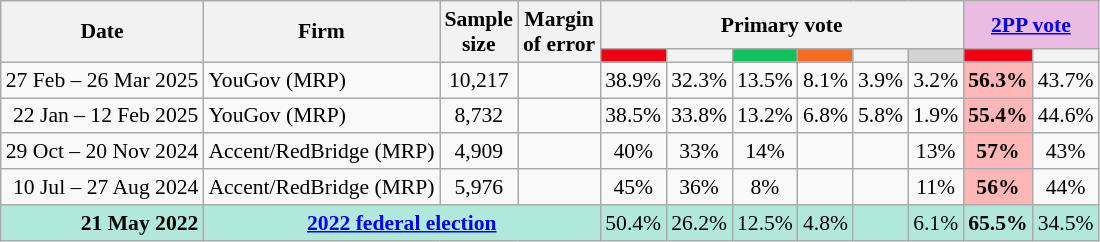<table class="nowrap wikitable tpl-blanktable" style=text-align:center;font-size:90%>
<tr>
<th rowspan=2>Date</th>
<th rowspan=2>Firm</th>
<th rowspan=2>Sample<br>size</th>
<th rowspan=2>Margin<br>of error</th>
<th colspan=6>Primary vote</th>
<th colspan=2 class=unsortable style=background:#ebbce3><a href='#'>2PP vote</a></th>
</tr>
<tr>
<th class="unsortable" style="background:#F00011"></th>
<th class="unsortable" style=background:></th>
<th class=unsortable style=background:#10C25B></th>
<th class=unsortable style=background:#f36c21></th>
<th class=unsortable style=background:></th>
<th class=unsortable style=background:lightgray></th>
<th class="unsortable" style="background:#F00011"></th>
<th class="unsortable" style=background:></th>
</tr>
<tr>
<td align=right>27 Feb – 26 Mar 2025</td>
<td align=left>YouGov (MRP)</td>
<td>10,217</td>
<td></td>
<td>38.9%</td>
<td>32.3%</td>
<td>13.5%</td>
<td>8.1%</td>
<td>3.9%</td>
<td>3.2%</td>
<th style=background:#FFB6B6>56.3%</th>
<td>43.7%</td>
</tr>
<tr>
<td align=right>22 Jan – 12 Feb 2025</td>
<td align=left>YouGov (MRP)</td>
<td>8,732</td>
<td></td>
<td>38.5%</td>
<td>33.8%</td>
<td>13.2%</td>
<td>6.8%</td>
<td>5.8%</td>
<td>1.9%</td>
<th style=background:#FFB6B6>55.4%</th>
<td>44.6%</td>
</tr>
<tr>
<td align=right>29 Oct – 20 Nov 2024</td>
<td align=left>Accent/RedBridge (MRP)</td>
<td>4,909</td>
<td></td>
<td>40%</td>
<td>33%</td>
<td>14%</td>
<td></td>
<td></td>
<td>13%</td>
<th style=background:#FFB6B6><strong>57%</strong></th>
<td>43%</td>
</tr>
<tr>
<td align=right>10 Jul – 27 Aug 2024</td>
<td align=left>Accent/RedBridge (MRP)</td>
<td>5,976</td>
<td></td>
<td>45%</td>
<td>36%</td>
<td>8%</td>
<td></td>
<td></td>
<td>11%</td>
<th style=background:#FFB6B6>56%</th>
<td>44%</td>
</tr>
<tr style="background:#b0e9db">
<td style="text-align:right" data-sort-value="21-May-2022"><strong>21 May 2022</strong></td>
<td colspan="3" style="text-align:center"><strong><a href='#'>2022 federal election</a></strong></td>
<td>50.4%</td>
<td>26.2%</td>
<td>12.5%</td>
<td>4.8%</td>
<td></td>
<td>6.1%</td>
<td><strong>65.5%</strong></td>
<td>34.5%</td>
</tr>
</table>
